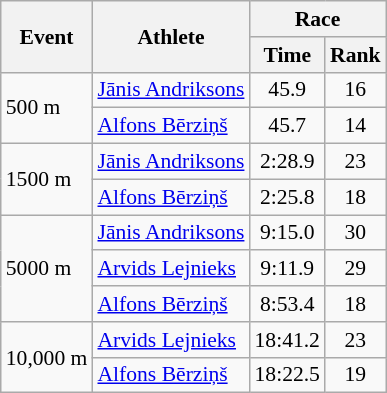<table class="wikitable" border="1" style="font-size:90%">
<tr>
<th rowspan=2>Event</th>
<th rowspan=2>Athlete</th>
<th colspan=2>Race</th>
</tr>
<tr>
<th>Time</th>
<th>Rank</th>
</tr>
<tr>
<td rowspan=2>500 m</td>
<td><a href='#'>Jānis Andriksons</a></td>
<td align=center>45.9</td>
<td align=center>16</td>
</tr>
<tr>
<td><a href='#'>Alfons Bērziņš</a></td>
<td align=center>45.7</td>
<td align=center>14</td>
</tr>
<tr>
<td rowspan=2>1500 m</td>
<td><a href='#'>Jānis Andriksons</a></td>
<td align=center>2:28.9</td>
<td align=center>23</td>
</tr>
<tr>
<td><a href='#'>Alfons Bērziņš</a></td>
<td align=center>2:25.8</td>
<td align=center>18</td>
</tr>
<tr>
<td rowspan=3>5000 m</td>
<td><a href='#'>Jānis Andriksons</a></td>
<td align=center>9:15.0</td>
<td align=center>30</td>
</tr>
<tr>
<td><a href='#'>Arvids Lejnieks</a></td>
<td align=center>9:11.9</td>
<td align=center>29</td>
</tr>
<tr>
<td><a href='#'>Alfons Bērziņš</a></td>
<td align=center>8:53.4</td>
<td align=center>18</td>
</tr>
<tr>
<td rowspan=2>10,000 m</td>
<td><a href='#'>Arvids Lejnieks</a></td>
<td align=center>18:41.2</td>
<td align=center>23</td>
</tr>
<tr>
<td><a href='#'>Alfons Bērziņš</a></td>
<td align=center>18:22.5</td>
<td align=center>19</td>
</tr>
</table>
